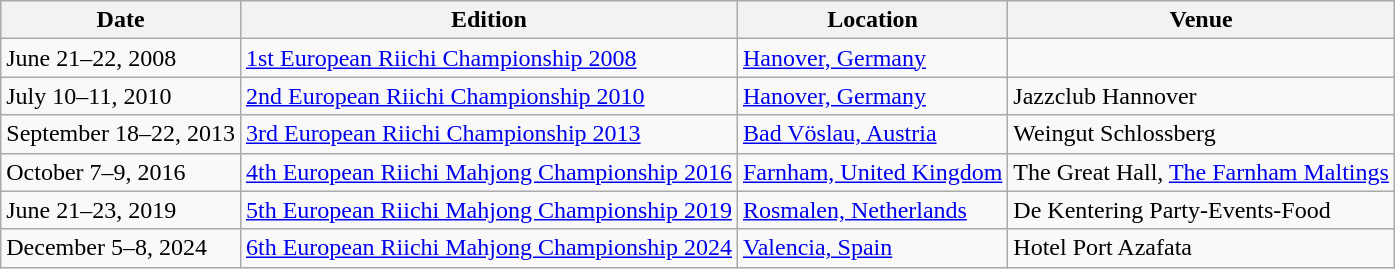<table class="wikitable">
<tr>
<th>Date</th>
<th>Edition</th>
<th>Location</th>
<th>Venue</th>
</tr>
<tr>
<td>June 21–22, 2008</td>
<td><a href='#'>1st European Riichi Championship 2008</a></td>
<td><a href='#'>Hanover, Germany</a></td>
<td></td>
</tr>
<tr>
<td>July 10–11, 2010</td>
<td><a href='#'>2nd European Riichi Championship 2010</a></td>
<td><a href='#'>Hanover, Germany</a></td>
<td>Jazzclub Hannover</td>
</tr>
<tr>
<td>September 18–22, 2013</td>
<td><a href='#'>3rd European Riichi Championship 2013</a></td>
<td><a href='#'>Bad Vöslau, Austria</a></td>
<td>Weingut Schlossberg</td>
</tr>
<tr>
<td>October 7–9, 2016</td>
<td><a href='#'>4th European Riichi Mahjong Championship 2016</a></td>
<td><a href='#'>Farnham, United Kingdom</a></td>
<td>The Great Hall, <a href='#'>The Farnham Maltings</a></td>
</tr>
<tr>
<td>June 21–23, 2019</td>
<td><a href='#'>5th European Riichi Mahjong Championship 2019</a></td>
<td><a href='#'>Rosmalen, Netherlands</a></td>
<td>De Kentering Party-Events-Food</td>
</tr>
<tr>
<td>December 5–8, 2024</td>
<td><a href='#'>6th European Riichi Mahjong Championship 2024</a></td>
<td><a href='#'>Valencia, Spain</a></td>
<td>Hotel Port Azafata</td>
</tr>
</table>
